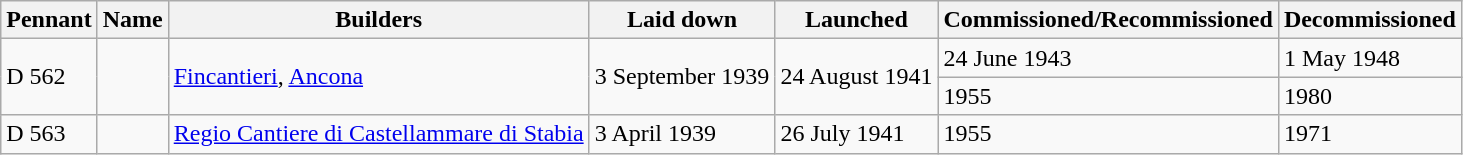<table class="wikitable">
<tr>
<th>Pennant</th>
<th>Name</th>
<th>Builders</th>
<th>Laid down</th>
<th>Launched</th>
<th>Commissioned/Recommissioned</th>
<th>Decommissioned</th>
</tr>
<tr>
<td rowspan="2">D 562</td>
<td rowspan="2"></td>
<td rowspan="2"><a href='#'>Fincantieri</a>, <a href='#'>Ancona</a></td>
<td rowspan="2">3 September 1939</td>
<td rowspan="2">24 August 1941</td>
<td>24 June 1943</td>
<td>1 May 1948</td>
</tr>
<tr>
<td>1955</td>
<td>1980</td>
</tr>
<tr>
<td>D 563</td>
<td></td>
<td><a href='#'>Regio Cantiere di Castellammare di Stabia</a></td>
<td>3 April 1939</td>
<td>26 July 1941</td>
<td>1955</td>
<td>1971</td>
</tr>
</table>
